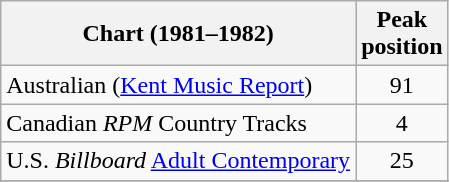<table class="wikitable sortable">
<tr>
<th>Chart (1981–1982)</th>
<th>Peak<br>position</th>
</tr>
<tr>
<td>Australian (<a href='#'>Kent Music Report</a>)</td>
<td align="center">91</td>
</tr>
<tr>
<td>Canadian <em>RPM</em> Country Tracks</td>
<td align="center">4</td>
</tr>
<tr>
<td align="left">U.S. <em>Billboard</em> <a href='#'>Adult Contemporary</a></td>
<td align="center">25</td>
</tr>
<tr>
</tr>
<tr>
</tr>
</table>
